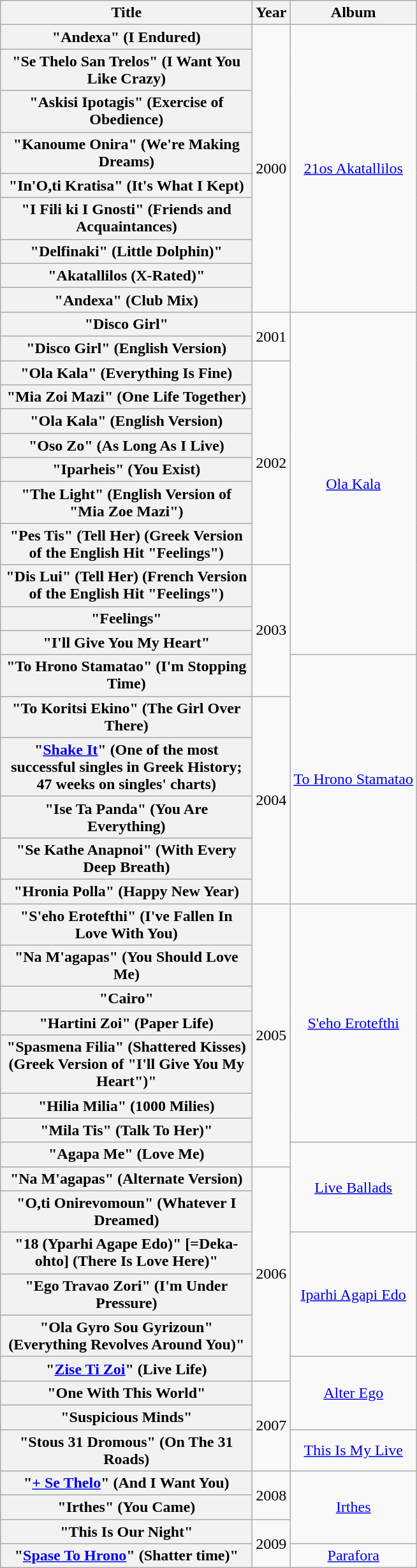<table class="wikitable plainrowheaders" style="text-align:center;">
<tr>
<th scope="col" style="width:16em;">Title</th>
<th scope="col">Year</th>
<th scope="col">Album</th>
</tr>
<tr>
<th scope="row">"Andexa" (I Endured)</th>
<td rowspan="9">2000</td>
<td rowspan="9"><a href='#'>21os Akatallilos</a></td>
</tr>
<tr>
<th scope="row">"Se Thelo San Trelos" (I Want You Like Crazy)</th>
</tr>
<tr>
<th scope="row">"Askisi Ipotagis" (Exercise of Obedience)</th>
</tr>
<tr>
<th scope="row">"Kanoume Onira" (We're Making Dreams)</th>
</tr>
<tr>
<th scope="row">"In'O,ti Kratisa" (It's What I Kept)</th>
</tr>
<tr>
<th scope="row">"I Fili ki I Gnosti" (Friends and Acquaintances)</th>
</tr>
<tr>
<th scope="row">"Delfinaki" (Little Dolphin)"</th>
</tr>
<tr>
<th scope="row">"Akatallilos (X-Rated)"</th>
</tr>
<tr>
<th scope="row">"Andexa" (Club Mix)</th>
</tr>
<tr>
<th scope="row">"Disco Girl"</th>
<td rowspan="2">2001</td>
<td rowspan="12"><a href='#'>Ola Kala</a></td>
</tr>
<tr>
<th scope="row">"Disco Girl" (English Version)</th>
</tr>
<tr>
<th scope="row">"Ola Kala" (Everything Is Fine)</th>
<td rowspan="7">2002</td>
</tr>
<tr>
<th scope="row">"Mia Zoi Mazi" (One Life Together)</th>
</tr>
<tr>
<th scope="row">"Ola Kala" (English Version)</th>
</tr>
<tr>
<th scope="row">"Oso Zo" (As Long As I Live)</th>
</tr>
<tr>
<th scope="row">"Iparheis" (You Exist)</th>
</tr>
<tr>
<th scope="row">"The Light" (English Version of "Mia Zoe Mazi")</th>
</tr>
<tr>
<th scope="row">"Pes Tis" (Tell Her) (Greek Version of the English Hit "Feelings")</th>
</tr>
<tr>
<th scope="row">"Dis Lui" (Tell Her) (French Version of the English Hit "Feelings")</th>
<td rowspan="4">2003</td>
</tr>
<tr>
<th scope="row">"Feelings"</th>
</tr>
<tr>
<th scope="row">"I'll Give You My Heart"</th>
</tr>
<tr>
<th scope="row">"To Hrono Stamatao" (I'm Stopping Time)</th>
<td rowspan="6"><a href='#'>To Hrono Stamatao</a></td>
</tr>
<tr>
<th scope="row">"To Koritsi Ekino" (The Girl Over There)</th>
<td rowspan="5">2004</td>
</tr>
<tr>
<th scope="row">"<a href='#'>Shake It</a>" (One of the most successful singles in Greek History; 47 weeks on singles' charts)</th>
</tr>
<tr>
<th scope="row">"Ise Ta Panda" (You Are Everything)</th>
</tr>
<tr>
<th scope="row">"Se Kathe Anapnoi" (With Every Deep Breath)</th>
</tr>
<tr>
<th scope="row">"Hronia Polla" (Happy New Year)</th>
</tr>
<tr>
<th scope="row">"S'eho Erotefthi" (I've Fallen In Love With You)</th>
<td rowspan="8">2005</td>
<td rowspan="7"><a href='#'>S'eho Erotefthi</a></td>
</tr>
<tr>
<th scope="row">"Na M'agapas" (You Should Love Me)</th>
</tr>
<tr>
<th scope="row">"Cairo"</th>
</tr>
<tr>
<th scope="row">"Hartini Zoi" (Paper Life)</th>
</tr>
<tr>
<th scope="row">"Spasmena Filia" (Shattered Kisses) (Greek Version of "I'll Give You My Heart")"</th>
</tr>
<tr>
<th scope="row">"Hilia Milia" (1000 Milies)</th>
</tr>
<tr>
<th scope="row">"Mila Tis" (Talk To Her)"</th>
</tr>
<tr>
<th scope="row">"Agapa Me" (Love Me)</th>
<td rowspan="3"><a href='#'>Live Ballads</a></td>
</tr>
<tr>
<th scope="row">"Na M'agapas" (Alternate Version)</th>
<td rowspan="6">2006</td>
</tr>
<tr>
<th scope="row">"O,ti Onirevomoun" (Whatever I Dreamed)</th>
</tr>
<tr>
<th scope="row">"18 (Yparhi Agape Edo)" [=Deka-ohto] (There Is Love Here)"</th>
<td rowspan="3"><a href='#'>Iparhi Agapi Edo</a></td>
</tr>
<tr>
<th scope="row">"Ego Travao Zori" (I'm Under Pressure)</th>
</tr>
<tr>
<th scope="row">"Ola Gyro Sou Gyrizoun" (Everything Revolves Around You)"</th>
</tr>
<tr>
<th scope="row">"<a href='#'>Zise Ti Zoi</a>" (Live Life)</th>
<td rowspan="3"><a href='#'>Alter Ego</a></td>
</tr>
<tr>
<th scope="row">"One With This World"</th>
<td rowspan="3">2007</td>
</tr>
<tr>
<th scope="row">"Suspicious Minds"</th>
</tr>
<tr>
<th scope="row">"Stous 31 Dromous" (On The 31 Roads)</th>
<td><a href='#'>This Is My Live</a></td>
</tr>
<tr>
<th scope="row">"<a href='#'>+ Se Thelo</a>" (And I Want You)</th>
<td rowspan="2">2008</td>
<td rowspan="3"><a href='#'>Irthes</a></td>
</tr>
<tr>
<th scope="row">"Irthes" (You Came)</th>
</tr>
<tr>
<th scope="row">"This Is Our Night"</th>
<td rowspan="2">2009</td>
</tr>
<tr>
<th scope="row">"<a href='#'>Spase To Hrono</a>" (Shatter time)"</th>
<td><a href='#'>Parafora</a></td>
</tr>
</table>
